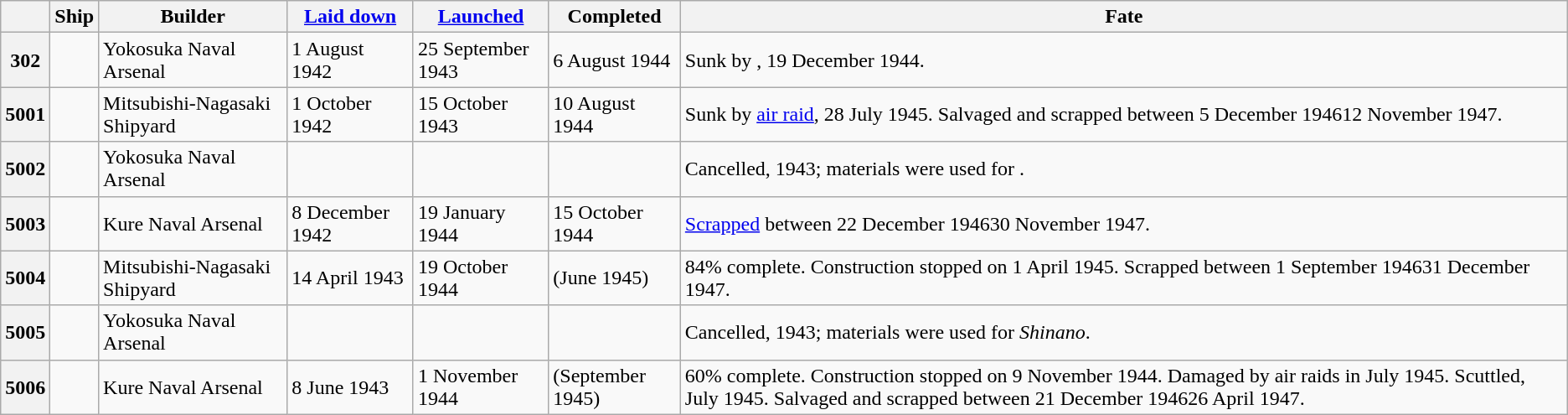<table class="wikitable plainrowheaders">
<tr>
<th scope="col"></th>
<th scope="col">Ship</th>
<th scope="col">Builder</th>
<th scope="col"><a href='#'>Laid down</a></th>
<th scope="col"><a href='#'>Launched</a></th>
<th scope="col">Completed</th>
<th scope="col">Fate</th>
</tr>
<tr>
<th scope="row">302</th>
<td></td>
<td>Yokosuka Naval Arsenal</td>
<td>1 August 1942</td>
<td>25 September 1943</td>
<td>6 August 1944</td>
<td>Sunk by , 19 December 1944.</td>
</tr>
<tr>
<th scope="row">5001</th>
<td></td>
<td>Mitsubishi-Nagasaki Shipyard</td>
<td>1 October 1942</td>
<td>15 October 1943</td>
<td>10 August 1944</td>
<td>Sunk by <a href='#'>air raid</a>, 28 July 1945. Salvaged and scrapped between 5 December 194612 November 1947.</td>
</tr>
<tr>
<th scope="row">5002</th>
<td></td>
<td>Yokosuka Naval Arsenal</td>
<td></td>
<td></td>
<td></td>
<td>Cancelled, 1943; materials were used for .</td>
</tr>
<tr>
<th scope="row">5003</th>
<td></td>
<td>Kure Naval Arsenal</td>
<td>8 December 1942</td>
<td>19 January 1944</td>
<td>15 October 1944</td>
<td><a href='#'>Scrapped</a> between 22 December 194630 November 1947.</td>
</tr>
<tr>
<th scope="row">5004</th>
<td></td>
<td>Mitsubishi-Nagasaki Shipyard</td>
<td>14 April 1943</td>
<td>19 October 1944</td>
<td>(June 1945)</td>
<td>84% complete. Construction stopped on 1 April 1945. Scrapped between 1 September 194631 December 1947.</td>
</tr>
<tr>
<th scope="row">5005</th>
<td></td>
<td>Yokosuka Naval Arsenal</td>
<td></td>
<td></td>
<td></td>
<td>Cancelled, 1943; materials were used for <em>Shinano</em>.</td>
</tr>
<tr>
<th scope="row">5006</th>
<td></td>
<td>Kure Naval Arsenal</td>
<td>8 June 1943</td>
<td>1 November 1944</td>
<td>(September 1945)</td>
<td>60% complete. Construction stopped on 9 November 1944. Damaged by air raids in July 1945. Scuttled, July 1945. Salvaged and scrapped between 21 December 194626 April 1947.</td>
</tr>
</table>
